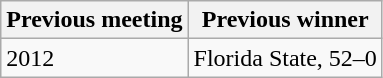<table class="wikitable">
<tr>
<th>Previous meeting</th>
<th>Previous winner</th>
</tr>
<tr>
<td>2012</td>
<td>Florida State, 52–0</td>
</tr>
</table>
